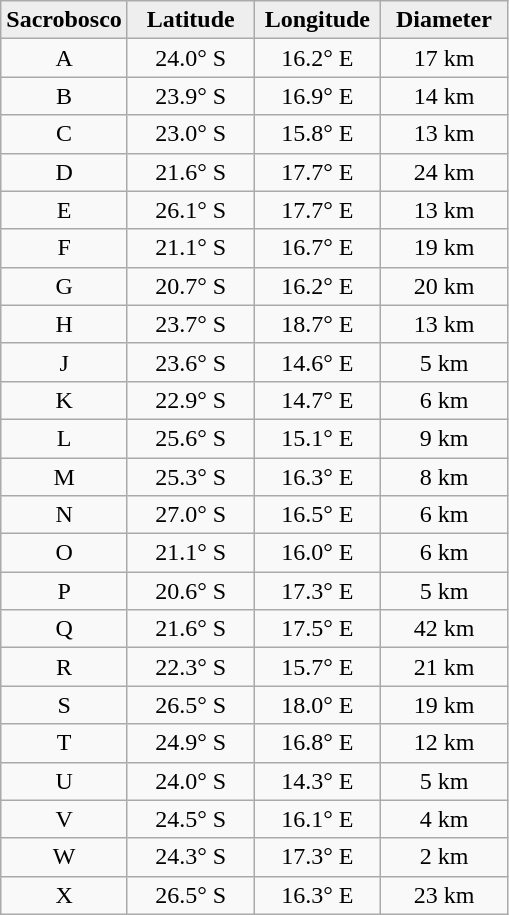<table class="wikitable">
<tr>
<th width="25%" style="background:#eeeeee;">Sacrobosco</th>
<th width="25%" style="background:#eeeeee;">Latitude</th>
<th width="25%" style="background:#eeeeee;">Longitude</th>
<th width="25%" style="background:#eeeeee;">Diameter</th>
</tr>
<tr>
<td align="center">A</td>
<td align="center">24.0° S</td>
<td align="center">16.2° E</td>
<td align="center">17 km</td>
</tr>
<tr>
<td align="center">B</td>
<td align="center">23.9° S</td>
<td align="center">16.9° E</td>
<td align="center">14 km</td>
</tr>
<tr>
<td align="center">C</td>
<td align="center">23.0° S</td>
<td align="center">15.8° E</td>
<td align="center">13 km</td>
</tr>
<tr>
<td align="center">D</td>
<td align="center">21.6° S</td>
<td align="center">17.7° E</td>
<td align="center">24 km</td>
</tr>
<tr>
<td align="center">E</td>
<td align="center">26.1° S</td>
<td align="center">17.7° E</td>
<td align="center">13 km</td>
</tr>
<tr>
<td align="center">F</td>
<td align="center">21.1° S</td>
<td align="center">16.7° E</td>
<td align="center">19 km</td>
</tr>
<tr>
<td align="center">G</td>
<td align="center">20.7° S</td>
<td align="center">16.2° E</td>
<td align="center">20 km</td>
</tr>
<tr>
<td align="center">H</td>
<td align="center">23.7° S</td>
<td align="center">18.7° E</td>
<td align="center">13 km</td>
</tr>
<tr>
<td align="center">J</td>
<td align="center">23.6° S</td>
<td align="center">14.6° E</td>
<td align="center">5 km</td>
</tr>
<tr>
<td align="center">K</td>
<td align="center">22.9° S</td>
<td align="center">14.7° E</td>
<td align="center">6 km</td>
</tr>
<tr>
<td align="center">L</td>
<td align="center">25.6° S</td>
<td align="center">15.1° E</td>
<td align="center">9 km</td>
</tr>
<tr>
<td align="center">M</td>
<td align="center">25.3° S</td>
<td align="center">16.3° E</td>
<td align="center">8 km</td>
</tr>
<tr>
<td align="center">N</td>
<td align="center">27.0° S</td>
<td align="center">16.5° E</td>
<td align="center">6 km</td>
</tr>
<tr>
<td align="center">O</td>
<td align="center">21.1° S</td>
<td align="center">16.0° E</td>
<td align="center">6 km</td>
</tr>
<tr>
<td align="center">P</td>
<td align="center">20.6° S</td>
<td align="center">17.3° E</td>
<td align="center">5 km</td>
</tr>
<tr>
<td align="center">Q</td>
<td align="center">21.6° S</td>
<td align="center">17.5° E</td>
<td align="center">42 km</td>
</tr>
<tr>
<td align="center">R</td>
<td align="center">22.3° S</td>
<td align="center">15.7° E</td>
<td align="center">21 km</td>
</tr>
<tr>
<td align="center">S</td>
<td align="center">26.5° S</td>
<td align="center">18.0° E</td>
<td align="center">19 km</td>
</tr>
<tr>
<td align="center">T</td>
<td align="center">24.9° S</td>
<td align="center">16.8° E</td>
<td align="center">12 km</td>
</tr>
<tr>
<td align="center">U</td>
<td align="center">24.0° S</td>
<td align="center">14.3° E</td>
<td align="center">5 km</td>
</tr>
<tr>
<td align="center">V</td>
<td align="center">24.5° S</td>
<td align="center">16.1° E</td>
<td align="center">4 km</td>
</tr>
<tr>
<td align="center">W</td>
<td align="center">24.3° S</td>
<td align="center">17.3° E</td>
<td align="center">2 km</td>
</tr>
<tr>
<td align="center">X</td>
<td align="center">26.5° S</td>
<td align="center">16.3° E</td>
<td align="center">23 km</td>
</tr>
</table>
